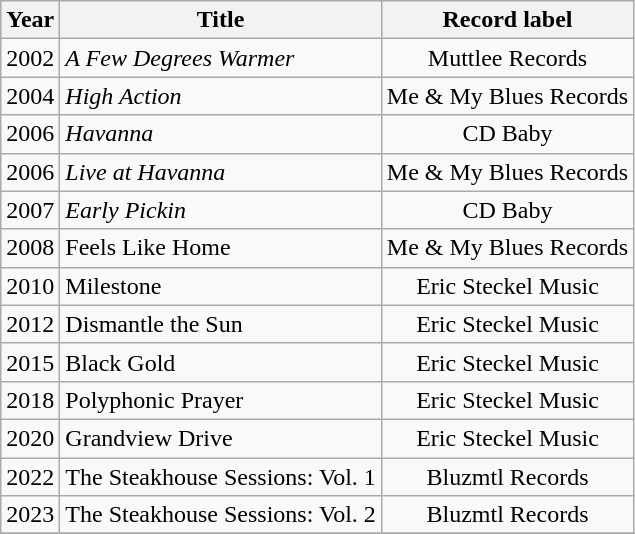<table class="wikitable sortable">
<tr>
<th>Year</th>
<th>Title</th>
<th>Record label</th>
</tr>
<tr>
<td>2002</td>
<td><em>A Few Degrees Warmer</em></td>
<td style="text-align:center;">Muttlee Records</td>
</tr>
<tr>
<td>2004</td>
<td><em>High Action</em></td>
<td style="text-align:center;">Me & My Blues Records</td>
</tr>
<tr>
<td>2006</td>
<td><em>Havanna</em></td>
<td style="text-align:center;">CD Baby</td>
</tr>
<tr>
<td>2006</td>
<td><em>Live at Havanna</em></td>
<td style="text-align:center;">Me & My Blues Records</td>
</tr>
<tr>
<td>2007</td>
<td><em>Early Pickin<strong></td>
<td style="text-align:center;">CD Baby</td>
</tr>
<tr>
<td>2008</td>
<td></em>Feels Like Home<em></td>
<td style="text-align:center;">Me & My Blues Records</td>
</tr>
<tr>
<td>2010</td>
<td></em>Milestone<em></td>
<td style="text-align:center;">Eric Steckel Music</td>
</tr>
<tr>
<td>2012</td>
<td></em>Dismantle the Sun<em></td>
<td style="text-align:center;">Eric Steckel Music</td>
</tr>
<tr>
<td>2015</td>
<td></em>Black Gold<em></td>
<td style="text-align:center;">Eric Steckel Music</td>
</tr>
<tr>
<td>2018</td>
<td></em>Polyphonic Prayer<em></td>
<td style="text-align:center;">Eric Steckel Music</td>
</tr>
<tr>
<td>2020</td>
<td></em>Grandview Drive<em></td>
<td style="text-align:center;">Eric Steckel Music</td>
</tr>
<tr>
<td>2022</td>
<td></em>The Steakhouse Sessions: Vol. 1<em></td>
<td style="text-align:center;">Bluzmtl Records</td>
</tr>
<tr>
<td>2023</td>
<td></em>The Steakhouse Sessions: Vol. 2<em></td>
<td style="text-align:center;">Bluzmtl Records</td>
</tr>
<tr>
</tr>
</table>
